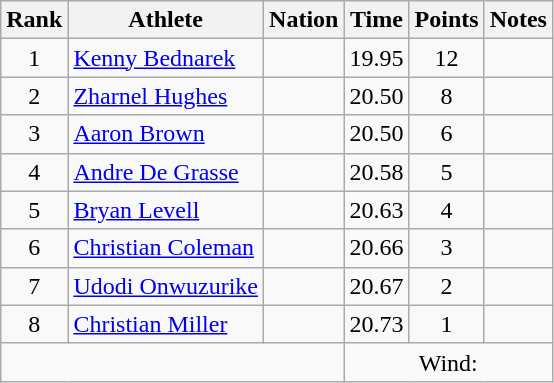<table class="wikitable mw-datatable sortable" style="text-align:center;">
<tr>
<th scope="col" style="width: 10px;">Rank</th>
<th scope="col">Athlete</th>
<th scope="col">Nation</th>
<th scope="col">Time</th>
<th scope="col">Points</th>
<th scope="col">Notes</th>
</tr>
<tr>
<td>1</td>
<td align="left"><a href='#'>Kenny Bednarek</a> </td>
<td align="left"></td>
<td>19.95</td>
<td>12</td>
<td></td>
</tr>
<tr>
<td>2</td>
<td align="left"><a href='#'>Zharnel Hughes</a> </td>
<td align="left"></td>
<td>20.50</td>
<td>8</td>
<td></td>
</tr>
<tr>
<td>3</td>
<td align="left"><a href='#'>Aaron Brown</a> </td>
<td align="left"></td>
<td>20.50</td>
<td>6</td>
<td></td>
</tr>
<tr>
<td>4</td>
<td align="left"><a href='#'>Andre De Grasse</a> </td>
<td align="left"></td>
<td>20.58</td>
<td>5</td>
<td></td>
</tr>
<tr>
<td>5</td>
<td align="left"><a href='#'>Bryan Levell</a> </td>
<td align="left"></td>
<td>20.63</td>
<td>4</td>
<td></td>
</tr>
<tr>
<td>6</td>
<td align="left"><a href='#'>Christian Coleman</a> </td>
<td align="left"></td>
<td>20.66</td>
<td>3</td>
<td></td>
</tr>
<tr>
<td>7</td>
<td align="left"><a href='#'>Udodi Onwuzurike</a> </td>
<td align="left"></td>
<td>20.67</td>
<td>2</td>
<td></td>
</tr>
<tr>
<td>8</td>
<td align="left"><a href='#'>Christian Miller</a> </td>
<td align="left"></td>
<td>20.73</td>
<td>1</td>
<td></td>
</tr>
<tr class="sortbottom">
<td colspan="3"></td>
<td colspan="3">Wind: </td>
</tr>
</table>
